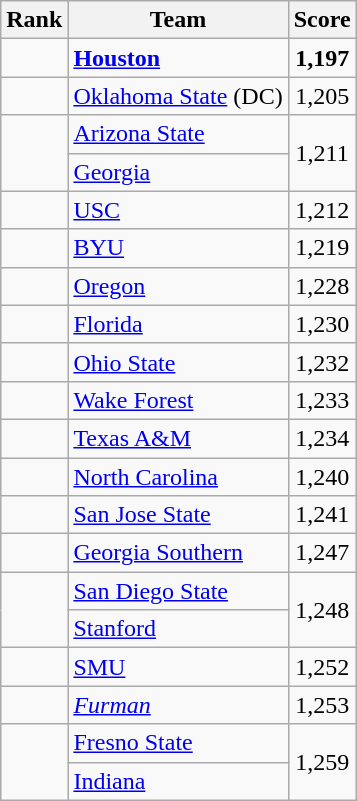<table class="wikitable sortable" style="text-align:center">
<tr>
<th dat-sort-type=number>Rank</th>
<th>Team</th>
<th>Score</th>
</tr>
<tr>
<td></td>
<td align=left><strong><a href='#'>Houston</a></strong></td>
<td><strong>1,197</strong></td>
</tr>
<tr>
<td></td>
<td align=left><a href='#'>Oklahoma State</a> (DC)</td>
<td>1,205</td>
</tr>
<tr>
<td rowspan=2></td>
<td align=left><a href='#'>Arizona State</a></td>
<td rowspan=2>1,211</td>
</tr>
<tr>
<td align=left><a href='#'>Georgia</a></td>
</tr>
<tr>
<td></td>
<td align=left><a href='#'>USC</a></td>
<td>1,212</td>
</tr>
<tr>
<td></td>
<td align=left><a href='#'>BYU</a></td>
<td>1,219</td>
</tr>
<tr>
<td></td>
<td align=left><a href='#'>Oregon</a></td>
<td>1,228</td>
</tr>
<tr>
<td></td>
<td align=left><a href='#'>Florida</a></td>
<td>1,230</td>
</tr>
<tr>
<td></td>
<td align=left><a href='#'>Ohio State</a></td>
<td>1,232</td>
</tr>
<tr>
<td></td>
<td align=left><a href='#'>Wake Forest</a></td>
<td>1,233</td>
</tr>
<tr>
<td></td>
<td align=left><a href='#'>Texas A&M</a></td>
<td>1,234</td>
</tr>
<tr>
<td></td>
<td align=left><a href='#'>North Carolina</a></td>
<td>1,240</td>
</tr>
<tr>
<td></td>
<td align=left><a href='#'>San Jose State</a></td>
<td>1,241</td>
</tr>
<tr>
<td></td>
<td align=left><a href='#'>Georgia Southern</a></td>
<td>1,247</td>
</tr>
<tr>
<td rowspan=2></td>
<td align=left><a href='#'>San Diego State</a></td>
<td rowspan=2>1,248</td>
</tr>
<tr>
<td align=left><a href='#'>Stanford</a></td>
</tr>
<tr>
<td></td>
<td align=left><a href='#'>SMU</a></td>
<td>1,252</td>
</tr>
<tr>
<td></td>
<td align=left><em><a href='#'>Furman</a></em></td>
<td>1,253</td>
</tr>
<tr>
<td rowspan=2></td>
<td align=left><a href='#'>Fresno State</a></td>
<td rowspan=2>1,259</td>
</tr>
<tr>
<td align=left><a href='#'>Indiana</a></td>
</tr>
</table>
